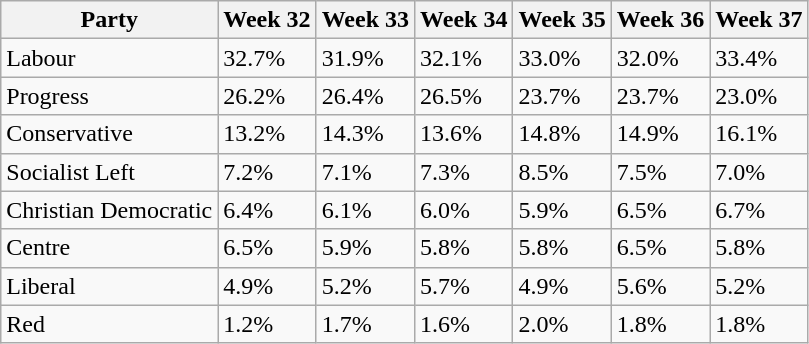<table class="wikitable">
<tr>
<th>Party</th>
<th>Week 32</th>
<th>Week 33</th>
<th>Week 34</th>
<th>Week 35</th>
<th>Week 36</th>
<th>Week 37</th>
</tr>
<tr>
<td>Labour</td>
<td>32.7%</td>
<td>31.9%</td>
<td>32.1%</td>
<td>33.0%</td>
<td>32.0%</td>
<td>33.4%</td>
</tr>
<tr>
<td>Progress</td>
<td>26.2%</td>
<td>26.4%</td>
<td>26.5%</td>
<td>23.7%</td>
<td>23.7%</td>
<td>23.0%</td>
</tr>
<tr>
<td>Conservative</td>
<td>13.2%</td>
<td>14.3%</td>
<td>13.6%</td>
<td>14.8%</td>
<td>14.9%</td>
<td>16.1%</td>
</tr>
<tr>
<td>Socialist Left</td>
<td>7.2%</td>
<td>7.1%</td>
<td>7.3%</td>
<td>8.5%</td>
<td>7.5%</td>
<td>7.0%</td>
</tr>
<tr>
<td>Christian Democratic</td>
<td>6.4%</td>
<td>6.1%</td>
<td>6.0%</td>
<td>5.9%</td>
<td>6.5%</td>
<td>6.7%</td>
</tr>
<tr>
<td>Centre</td>
<td>6.5%</td>
<td>5.9%</td>
<td>5.8%</td>
<td>5.8%</td>
<td>6.5%</td>
<td>5.8%</td>
</tr>
<tr>
<td>Liberal</td>
<td>4.9%</td>
<td>5.2%</td>
<td>5.7%</td>
<td>4.9%</td>
<td>5.6%</td>
<td>5.2%</td>
</tr>
<tr>
<td>Red</td>
<td>1.2%</td>
<td>1.7%</td>
<td>1.6%</td>
<td>2.0%</td>
<td>1.8%</td>
<td>1.8%</td>
</tr>
</table>
